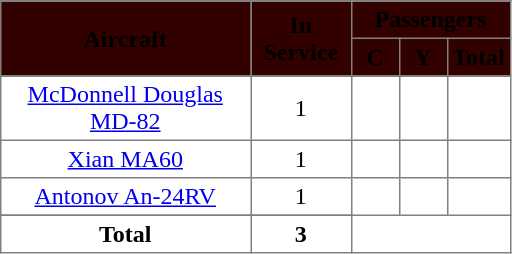<table class="toccolours" border="1" cellpadding="3" style="margin:1em auto; border-collapse:collapse;text-align:center">
<tr style="background:#330000;">
<th rowspan="2" style="width:160px;"><span>Aircraft</span></th>
<th rowspan="2" style="width:60px;"><span>In Service</span></th>
<th colspan="3" class="unsortable"><span>Passengers</span></th>
</tr>
<tr style="background:#330000;">
<th style="width:25px;"><abbr><span>C</span></abbr></th>
<th style="width:25px;"><abbr><span>Y</span></abbr></th>
<th style="width:25px;"><abbr><span>Total</span></abbr></th>
</tr>
<tr>
<td><a href='#'>McDonnell Douglas MD-82</a></td>
<td align=center>1</td>
<td></td>
<td></td>
<td></td>
</tr>
<tr>
<td><a href='#'>Xian MA60</a></td>
<td align=center>1</td>
<td></td>
<td></td>
<td></td>
</tr>
<tr>
<td><a href='#'>Antonov An-24RV</a></td>
<td align=center>1</td>
<td></td>
<td></td>
<td></td>
</tr>
<tr>
</tr>
<tr>
<th>Total</th>
<th>3</th>
</tr>
</table>
